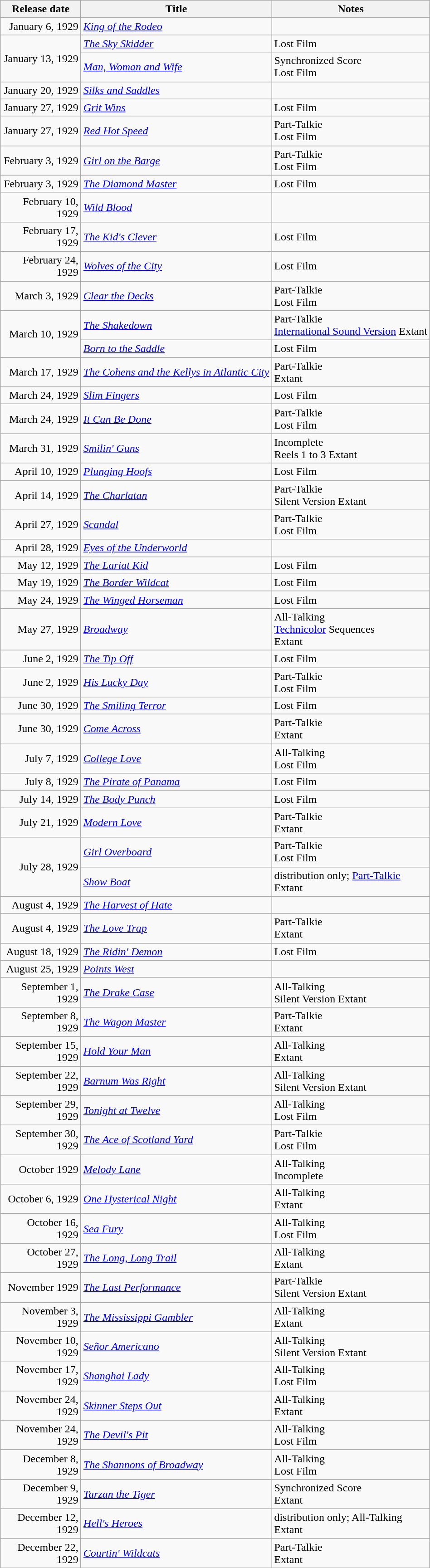<table class="wikitable sortable">
<tr>
<th style="width:111px;">Release date</th>
<th>Title</th>
<th>Notes</th>
</tr>
<tr>
<td style="text-align:right;">January 6, 1929</td>
<td><em><a href='#'>King of the Rodeo</a></em></td>
<td></td>
</tr>
<tr>
<td style="text-align:right;" rowspan="2">January 13, 1929</td>
<td><em><a href='#'>The Sky Skidder</a></em></td>
<td>Lost Film</td>
</tr>
<tr>
<td><em><a href='#'>Man, Woman and Wife</a></em></td>
<td>Synchronized Score<br>Lost Film</td>
</tr>
<tr>
<td style="text-align:right;">January 20, 1929</td>
<td><em><a href='#'>Silks and Saddles</a></em></td>
<td></td>
</tr>
<tr>
<td style="text-align:right;">January 27, 1929</td>
<td><em><a href='#'>Grit Wins</a></em></td>
<td>Lost Film</td>
</tr>
<tr>
<td style="text-align:right;">January 27, 1929</td>
<td><em><a href='#'>Red Hot Speed</a></em></td>
<td>Part-Talkie<br>Lost Film</td>
</tr>
<tr>
<td style="text-align:right;">February 3, 1929</td>
<td><em><a href='#'>Girl on the Barge</a></em></td>
<td>Part-Talkie<br>Lost Film</td>
</tr>
<tr>
<td style="text-align:right;">February 3, 1929</td>
<td><em><a href='#'>The Diamond Master</a></em></td>
<td>Lost Film</td>
</tr>
<tr>
<td style="text-align:right;">February 10, 1929</td>
<td><em><a href='#'>Wild Blood</a></em></td>
<td></td>
</tr>
<tr>
<td style="text-align:right;">February 17, 1929</td>
<td><em><a href='#'>The Kid's Clever</a></em></td>
<td>Lost Film</td>
</tr>
<tr>
<td style="text-align:right;">February 24, 1929</td>
<td><em><a href='#'>Wolves of the City</a></em></td>
<td>Lost Film</td>
</tr>
<tr>
<td style="text-align:right;">March 3, 1929</td>
<td><em><a href='#'>Clear the Decks</a></em></td>
<td>Part-Talkie<br>Lost Film</td>
</tr>
<tr>
<td style="text-align:right;" rowspan="2">March 10, 1929</td>
<td><em><a href='#'>The Shakedown</a></em></td>
<td>Part-Talkie<br><a href='#'>International Sound Version</a> Extant</td>
</tr>
<tr>
<td><em><a href='#'>Born to the Saddle</a></em></td>
<td>Lost Film</td>
</tr>
<tr>
<td style="text-align:right;">March 17, 1929</td>
<td><em><a href='#'>The Cohens and the Kellys in Atlantic City</a></em></td>
<td>Part-Talkie<br>Extant</td>
</tr>
<tr>
<td style="text-align:right;">March 24, 1929</td>
<td><em><a href='#'>Slim Fingers</a></em></td>
<td>Lost Film</td>
</tr>
<tr>
<td style="text-align:right;">March 24, 1929</td>
<td><em><a href='#'>It Can Be Done</a></em></td>
<td>Part-Talkie<br>Lost Film</td>
</tr>
<tr>
<td style="text-align:right;">March 31, 1929</td>
<td><em><a href='#'>Smilin' Guns</a></em></td>
<td>Incomplete<br>Reels 1 to 3 Extant</td>
</tr>
<tr>
<td style="text-align:right;">April 10, 1929</td>
<td><em><a href='#'>Plunging Hoofs</a></em></td>
<td>Lost Film</td>
</tr>
<tr>
<td style="text-align:right;">April 14, 1929</td>
<td><em><a href='#'>The Charlatan</a></em></td>
<td>Part-Talkie<br>Silent Version Extant</td>
</tr>
<tr>
<td style="text-align:right;">April 27, 1929</td>
<td><em><a href='#'>Scandal</a></em></td>
<td>Part-Talkie<br>Lost Film</td>
</tr>
<tr>
<td style="text-align:right;">April 28, 1929</td>
<td><em><a href='#'>Eyes of the Underworld</a></em></td>
<td></td>
</tr>
<tr>
<td style="text-align:right;">May 12, 1929</td>
<td><em><a href='#'>The Lariat Kid</a></em></td>
<td>Lost Film</td>
</tr>
<tr>
<td style="text-align:right;">May 19, 1929</td>
<td><em><a href='#'>The Border Wildcat</a></em></td>
<td>Lost Film</td>
</tr>
<tr>
<td style="text-align:right;">May 24, 1929</td>
<td><em><a href='#'>The Winged Horseman</a></em></td>
<td>Lost Film</td>
</tr>
<tr>
<td style="text-align:right;">May 27, 1929</td>
<td><em><a href='#'>Broadway</a></em></td>
<td>All-Talking<br><a href='#'>Technicolor</a> Sequences <br>Extant</td>
</tr>
<tr>
<td style="text-align:right;">June 2, 1929</td>
<td><em><a href='#'>The Tip Off</a></em></td>
<td>Lost Film</td>
</tr>
<tr>
<td style="text-align:right;">June 2, 1929</td>
<td><em><a href='#'>His Lucky Day</a></em></td>
<td>Part-Talkie<br>Lost Film</td>
</tr>
<tr>
<td style="text-align:right;">June 30, 1929</td>
<td><em><a href='#'>The Smiling Terror</a></em></td>
<td>Lost Film</td>
</tr>
<tr>
<td style="text-align:right;">June 30, 1929</td>
<td><em><a href='#'>Come Across</a></em></td>
<td>Part-Talkie<br>Extant</td>
</tr>
<tr>
<td style="text-align:right;">July 7, 1929</td>
<td><em><a href='#'>College Love</a></em></td>
<td>All-Talking<br>Lost Film</td>
</tr>
<tr>
<td style="text-align:right;">July 8, 1929</td>
<td><em><a href='#'>The Pirate of Panama</a></em></td>
<td>Lost Film</td>
</tr>
<tr>
<td style="text-align:right;">July 14, 1929</td>
<td><em><a href='#'>The Body Punch</a></em></td>
<td>Lost Film</td>
</tr>
<tr>
<td style="text-align:right;">July 21, 1929</td>
<td><em><a href='#'>Modern Love</a></em></td>
<td>Part-Talkie<br>Extant</td>
</tr>
<tr>
<td style="text-align:right;" rowspan="2">July 28, 1929</td>
<td><em><a href='#'>Girl Overboard</a></em></td>
<td>Part-Talkie<br>Lost Film</td>
</tr>
<tr>
<td><em><a href='#'>Show Boat</a></em></td>
<td>distribution only; <a href='#'>Part-Talkie</a><br>Extant</td>
</tr>
<tr>
<td style="text-align:right;">August 4, 1929</td>
<td><em><a href='#'>The Harvest of Hate</a></em></td>
<td></td>
</tr>
<tr>
<td style="text-align:right;">August 4, 1929</td>
<td><em><a href='#'>The Love Trap</a></em></td>
<td>Part-Talkie<br>Extant</td>
</tr>
<tr>
<td style="text-align:right;">August 18, 1929</td>
<td><em><a href='#'>The Ridin' Demon</a></em></td>
<td>Lost Film</td>
</tr>
<tr>
<td style="text-align:right;">August 25, 1929</td>
<td><em><a href='#'>Points West</a></em></td>
<td></td>
</tr>
<tr>
<td style="text-align:right;">September 1, 1929</td>
<td><em><a href='#'>The Drake Case</a></em></td>
<td>All-Talking<br>Silent Version Extant</td>
</tr>
<tr>
<td style="text-align:right;">September 8, 1929</td>
<td><em><a href='#'>The Wagon Master</a></em></td>
<td>Part-Talkie<br>Extant</td>
</tr>
<tr>
<td style="text-align:right;">September 15, 1929</td>
<td><em><a href='#'>Hold Your Man</a></em></td>
<td>All-Talking<br>Extant</td>
</tr>
<tr>
<td style="text-align:right;">September 22, 1929</td>
<td><em><a href='#'>Barnum Was Right</a></em></td>
<td>All-Talking<br>Silent Version Extant</td>
</tr>
<tr>
<td style="text-align:right;">September 29, 1929</td>
<td><em><a href='#'>Tonight at Twelve</a></em></td>
<td>All-Talking<br>Lost Film</td>
</tr>
<tr>
<td style="text-align:right;">September 30, 1929</td>
<td><em><a href='#'>The Ace of Scotland Yard</a></em></td>
<td>Part-Talkie<br>Lost Film</td>
</tr>
<tr>
<td style="text-align:right;">October 1929</td>
<td><em><a href='#'>Melody Lane</a></em></td>
<td>All-Talking<br>Incomplete</td>
</tr>
<tr>
<td style="text-align:right;">October 6, 1929</td>
<td><em><a href='#'>One Hysterical Night</a></em></td>
<td>All-Talking<br>Extant</td>
</tr>
<tr>
<td style="text-align:right;">October 16, 1929</td>
<td><em><a href='#'>Sea Fury</a></em></td>
<td>All-Talking<br>Lost Film</td>
</tr>
<tr>
<td style="text-align:right;">October 27, 1929</td>
<td><em><a href='#'>The Long, Long Trail</a></em></td>
<td>All-Talking<br>Extant</td>
</tr>
<tr>
<td style="text-align:right;">November 1929</td>
<td><em><a href='#'>The Last Performance</a></em></td>
<td>Part-Talkie<br>Silent Version Extant</td>
</tr>
<tr>
<td style="text-align:right;">November 3, 1929</td>
<td><em><a href='#'>The Mississippi Gambler</a></em></td>
<td>All-Talking<br>Extant</td>
</tr>
<tr>
<td style="text-align:right;">November 10, 1929</td>
<td><em><a href='#'>Señor Americano</a></em></td>
<td>All-Talking<br>Silent Version Extant</td>
</tr>
<tr>
<td style="text-align:right;">November 17, 1929</td>
<td><em><a href='#'>Shanghai Lady</a></em></td>
<td>All-Talking<br>Lost Film</td>
</tr>
<tr>
<td style="text-align:right;">November 24, 1929</td>
<td><em><a href='#'>Skinner Steps Out</a></em></td>
<td>All-Talking<br>Extant</td>
</tr>
<tr>
<td style="text-align:right;">November 24, 1929</td>
<td><em><a href='#'>The Devil's Pit</a></em></td>
<td>All-Talking<br>Lost Film</td>
</tr>
<tr>
<td style="text-align:right;">December 8, 1929</td>
<td><em><a href='#'>The Shannons of Broadway</a></em></td>
<td>All-Talking<br>Lost Film</td>
</tr>
<tr>
<td style="text-align:right;">December 9, 1929</td>
<td><em><a href='#'>Tarzan the Tiger</a></em></td>
<td>Synchronized Score<br>Extant</td>
</tr>
<tr>
<td style="text-align:right;">December 12, 1929</td>
<td><em><a href='#'>Hell's Heroes</a></em></td>
<td>distribution only; All-Talking<br>Extant</td>
</tr>
<tr>
<td style="text-align:right;">December 22, 1929</td>
<td><em><a href='#'>Courtin' Wildcats</a></em></td>
<td>Part-Talkie<br>Extant</td>
</tr>
</table>
